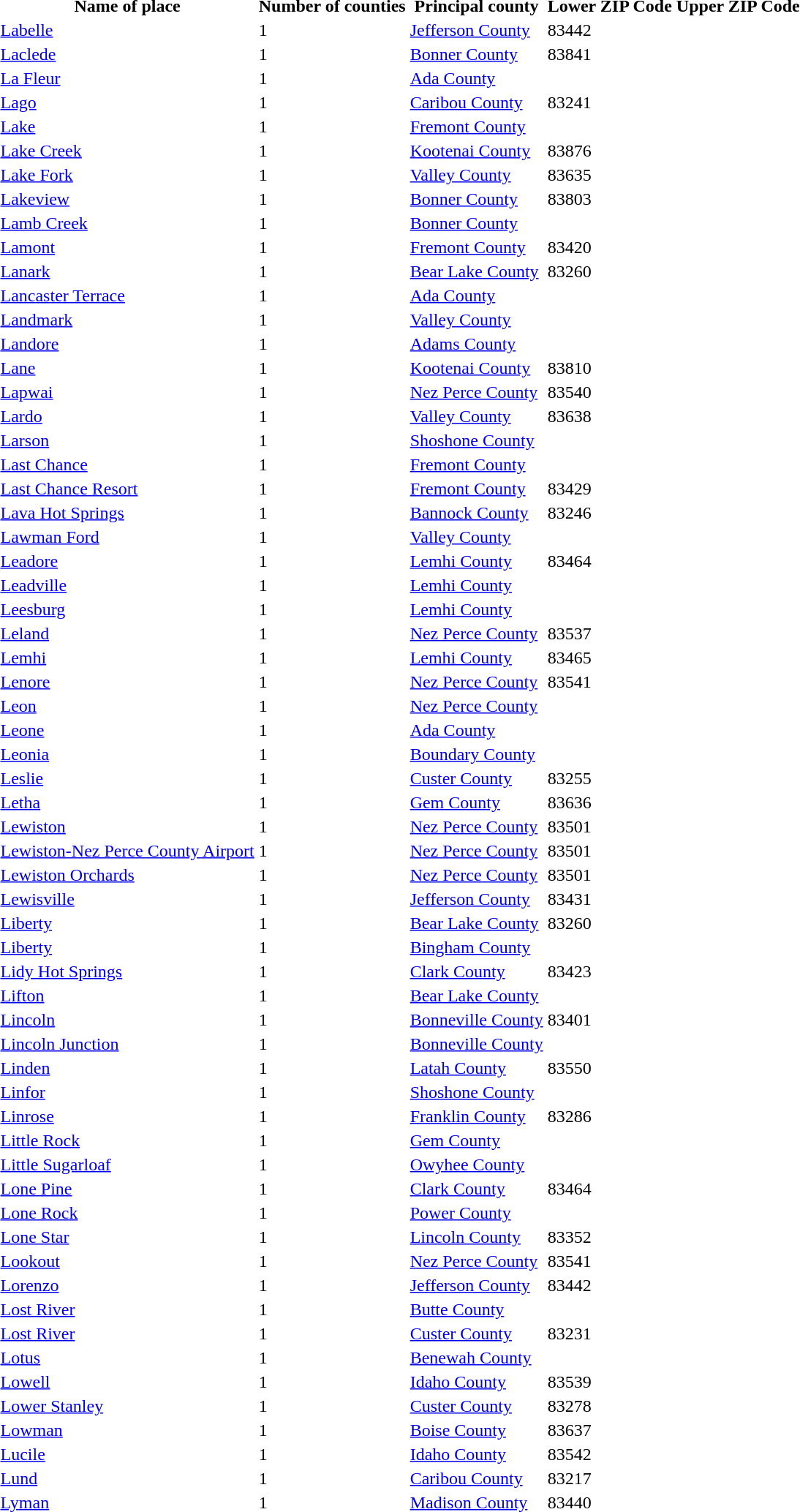<table>
<tr>
<th>Name of place</th>
<th>Number of counties</th>
<th>Principal county</th>
<th>Lower ZIP Code</th>
<th>Upper ZIP Code</th>
</tr>
<tr --->
<td><a href='#'>Labelle</a></td>
<td>1</td>
<td><a href='#'>Jefferson County</a></td>
<td>83442</td>
<td> </td>
</tr>
<tr --->
<td><a href='#'>Laclede</a></td>
<td>1</td>
<td><a href='#'>Bonner County</a></td>
<td>83841</td>
<td> </td>
</tr>
<tr --->
<td><a href='#'>La Fleur</a></td>
<td>1</td>
<td><a href='#'>Ada County</a></td>
<td> </td>
<td> </td>
</tr>
<tr --->
<td><a href='#'>Lago</a></td>
<td>1</td>
<td><a href='#'>Caribou County</a></td>
<td>83241</td>
<td> </td>
</tr>
<tr --->
<td><a href='#'>Lake</a></td>
<td>1</td>
<td><a href='#'>Fremont County</a></td>
<td> </td>
<td> </td>
</tr>
<tr --->
<td><a href='#'>Lake Creek</a></td>
<td>1</td>
<td><a href='#'>Kootenai County</a></td>
<td>83876</td>
<td> </td>
</tr>
<tr --->
<td><a href='#'>Lake Fork</a></td>
<td>1</td>
<td><a href='#'>Valley County</a></td>
<td>83635</td>
<td> </td>
</tr>
<tr --->
<td><a href='#'>Lakeview</a></td>
<td>1</td>
<td><a href='#'>Bonner County</a></td>
<td>83803</td>
<td> </td>
</tr>
<tr --->
<td><a href='#'>Lamb Creek</a></td>
<td>1</td>
<td><a href='#'>Bonner County</a></td>
<td> </td>
<td> </td>
</tr>
<tr --->
<td><a href='#'>Lamont</a></td>
<td>1</td>
<td><a href='#'>Fremont County</a></td>
<td>83420</td>
<td> </td>
</tr>
<tr --->
<td><a href='#'>Lanark</a></td>
<td>1</td>
<td><a href='#'>Bear Lake County</a></td>
<td>83260</td>
<td> </td>
</tr>
<tr --->
<td><a href='#'>Lancaster Terrace</a></td>
<td>1</td>
<td><a href='#'>Ada County</a></td>
<td> </td>
<td> </td>
</tr>
<tr --->
<td><a href='#'>Landmark</a></td>
<td>1</td>
<td><a href='#'>Valley County</a></td>
<td> </td>
<td> </td>
</tr>
<tr --->
<td><a href='#'>Landore</a></td>
<td>1</td>
<td><a href='#'>Adams County</a></td>
<td> </td>
<td> </td>
</tr>
<tr --->
<td><a href='#'>Lane</a></td>
<td>1</td>
<td><a href='#'>Kootenai County</a></td>
<td>83810</td>
<td> </td>
</tr>
<tr --->
<td><a href='#'>Lapwai</a></td>
<td>1</td>
<td><a href='#'>Nez Perce County</a></td>
<td>83540</td>
<td> </td>
</tr>
<tr --->
<td><a href='#'>Lardo</a></td>
<td>1</td>
<td><a href='#'>Valley County</a></td>
<td>83638</td>
<td> </td>
</tr>
<tr --->
<td><a href='#'>Larson</a></td>
<td>1</td>
<td><a href='#'>Shoshone County</a></td>
<td> </td>
<td> </td>
</tr>
<tr --->
<td><a href='#'>Last Chance</a></td>
<td>1</td>
<td><a href='#'>Fremont County</a></td>
<td> </td>
<td> </td>
</tr>
<tr --->
<td><a href='#'>Last Chance Resort</a></td>
<td>1</td>
<td><a href='#'>Fremont County</a></td>
<td>83429</td>
<td> </td>
</tr>
<tr --->
<td><a href='#'>Lava Hot Springs</a></td>
<td>1</td>
<td><a href='#'>Bannock County</a></td>
<td>83246</td>
<td> </td>
</tr>
<tr --->
<td><a href='#'>Lawman Ford</a></td>
<td>1</td>
<td><a href='#'>Valley County</a></td>
<td> </td>
<td> </td>
</tr>
<tr --->
<td><a href='#'>Leadore</a></td>
<td>1</td>
<td><a href='#'>Lemhi County</a></td>
<td>83464</td>
<td> </td>
</tr>
<tr --->
<td><a href='#'>Leadville</a></td>
<td>1</td>
<td><a href='#'>Lemhi County</a></td>
<td> </td>
<td> </td>
</tr>
<tr --->
<td><a href='#'>Leesburg</a></td>
<td>1</td>
<td><a href='#'>Lemhi County</a></td>
<td> </td>
<td> </td>
</tr>
<tr --->
<td><a href='#'>Leland</a></td>
<td>1</td>
<td><a href='#'>Nez Perce County</a></td>
<td>83537</td>
<td> </td>
</tr>
<tr --->
<td><a href='#'>Lemhi</a></td>
<td>1</td>
<td><a href='#'>Lemhi County</a></td>
<td>83465</td>
<td> </td>
</tr>
<tr --->
<td><a href='#'>Lenore</a></td>
<td>1</td>
<td><a href='#'>Nez Perce County</a></td>
<td>83541</td>
<td> </td>
</tr>
<tr --->
<td><a href='#'>Leon</a></td>
<td>1</td>
<td><a href='#'>Nez Perce County</a></td>
<td> </td>
<td> </td>
</tr>
<tr --->
<td><a href='#'>Leone</a></td>
<td>1</td>
<td><a href='#'>Ada County</a></td>
<td> </td>
<td> </td>
</tr>
<tr --->
<td><a href='#'>Leonia</a></td>
<td>1</td>
<td><a href='#'>Boundary County</a></td>
<td> </td>
<td> </td>
</tr>
<tr --->
<td><a href='#'>Leslie</a></td>
<td>1</td>
<td><a href='#'>Custer County</a></td>
<td>83255</td>
<td> </td>
</tr>
<tr --->
<td><a href='#'>Letha</a></td>
<td>1</td>
<td><a href='#'>Gem County</a></td>
<td>83636</td>
<td> </td>
</tr>
<tr --->
<td><a href='#'>Lewiston</a></td>
<td>1</td>
<td><a href='#'>Nez Perce County</a></td>
<td>83501</td>
<td> </td>
</tr>
<tr --->
<td><a href='#'>Lewiston-Nez Perce County Airport</a></td>
<td>1</td>
<td><a href='#'>Nez Perce County</a></td>
<td>83501</td>
<td> </td>
</tr>
<tr --->
<td><a href='#'>Lewiston Orchards</a></td>
<td>1</td>
<td><a href='#'>Nez Perce County</a></td>
<td>83501</td>
<td> </td>
</tr>
<tr --->
<td><a href='#'>Lewisville</a></td>
<td>1</td>
<td><a href='#'>Jefferson County</a></td>
<td>83431</td>
<td> </td>
</tr>
<tr --->
<td><a href='#'>Liberty</a></td>
<td>1</td>
<td><a href='#'>Bear Lake County</a></td>
<td>83260</td>
<td> </td>
</tr>
<tr --->
<td><a href='#'>Liberty</a></td>
<td>1</td>
<td><a href='#'>Bingham County</a></td>
<td> </td>
<td> </td>
</tr>
<tr --->
<td><a href='#'>Lidy Hot Springs</a></td>
<td>1</td>
<td><a href='#'>Clark County</a></td>
<td>83423</td>
<td> </td>
</tr>
<tr --->
<td><a href='#'>Lifton</a></td>
<td>1</td>
<td><a href='#'>Bear Lake County</a></td>
<td> </td>
<td> </td>
</tr>
<tr --->
<td><a href='#'>Lincoln</a></td>
<td>1</td>
<td><a href='#'>Bonneville County</a></td>
<td>83401</td>
<td> </td>
</tr>
<tr --->
<td><a href='#'>Lincoln Junction</a></td>
<td>1</td>
<td><a href='#'>Bonneville County</a></td>
<td> </td>
<td> </td>
</tr>
<tr --->
<td><a href='#'>Linden</a></td>
<td>1</td>
<td><a href='#'>Latah County</a></td>
<td>83550</td>
<td> </td>
</tr>
<tr --->
<td><a href='#'>Linfor</a></td>
<td>1</td>
<td><a href='#'>Shoshone County</a></td>
<td> </td>
<td> </td>
</tr>
<tr --->
<td><a href='#'>Linrose</a></td>
<td>1</td>
<td><a href='#'>Franklin County</a></td>
<td>83286</td>
<td> </td>
</tr>
<tr --->
<td><a href='#'>Little Rock</a></td>
<td>1</td>
<td><a href='#'>Gem County</a></td>
<td> </td>
<td> </td>
</tr>
<tr --->
<td><a href='#'>Little Sugarloaf</a></td>
<td>1</td>
<td><a href='#'>Owyhee County</a></td>
<td> </td>
<td> </td>
</tr>
<tr --->
<td><a href='#'>Lone Pine</a></td>
<td>1</td>
<td><a href='#'>Clark County</a></td>
<td>83464</td>
<td> </td>
</tr>
<tr --->
<td><a href='#'>Lone Rock</a></td>
<td>1</td>
<td><a href='#'>Power County</a></td>
<td> </td>
<td> </td>
</tr>
<tr --->
<td><a href='#'>Lone Star</a></td>
<td>1</td>
<td><a href='#'>Lincoln County</a></td>
<td>83352</td>
<td> </td>
</tr>
<tr --->
<td><a href='#'>Lookout</a></td>
<td>1</td>
<td><a href='#'>Nez Perce County</a></td>
<td>83541</td>
<td> </td>
</tr>
<tr --->
<td><a href='#'>Lorenzo</a></td>
<td>1</td>
<td><a href='#'>Jefferson County</a></td>
<td>83442</td>
<td> </td>
</tr>
<tr --->
<td><a href='#'>Lost River</a></td>
<td>1</td>
<td><a href='#'>Butte County</a></td>
<td> </td>
<td> </td>
</tr>
<tr --->
<td><a href='#'>Lost River</a></td>
<td>1</td>
<td><a href='#'>Custer County</a></td>
<td>83231</td>
<td> </td>
</tr>
<tr --->
<td><a href='#'>Lotus</a></td>
<td>1</td>
<td><a href='#'>Benewah County</a></td>
<td> </td>
<td> </td>
</tr>
<tr --->
<td><a href='#'>Lowell</a></td>
<td>1</td>
<td><a href='#'>Idaho County</a></td>
<td>83539</td>
<td> </td>
</tr>
<tr --->
<td><a href='#'>Lower Stanley</a></td>
<td>1</td>
<td><a href='#'>Custer County</a></td>
<td>83278</td>
<td> </td>
</tr>
<tr --->
<td><a href='#'>Lowman</a></td>
<td>1</td>
<td><a href='#'>Boise County</a></td>
<td>83637</td>
<td> </td>
</tr>
<tr --->
<td><a href='#'>Lucile</a></td>
<td>1</td>
<td><a href='#'>Idaho County</a></td>
<td>83542</td>
<td> </td>
</tr>
<tr --->
<td><a href='#'>Lund</a></td>
<td>1</td>
<td><a href='#'>Caribou County</a></td>
<td>83217</td>
<td> </td>
</tr>
<tr --->
<td><a href='#'>Lyman</a></td>
<td>1</td>
<td><a href='#'>Madison County</a></td>
<td>83440</td>
<td> </td>
</tr>
<tr --->
</tr>
</table>
